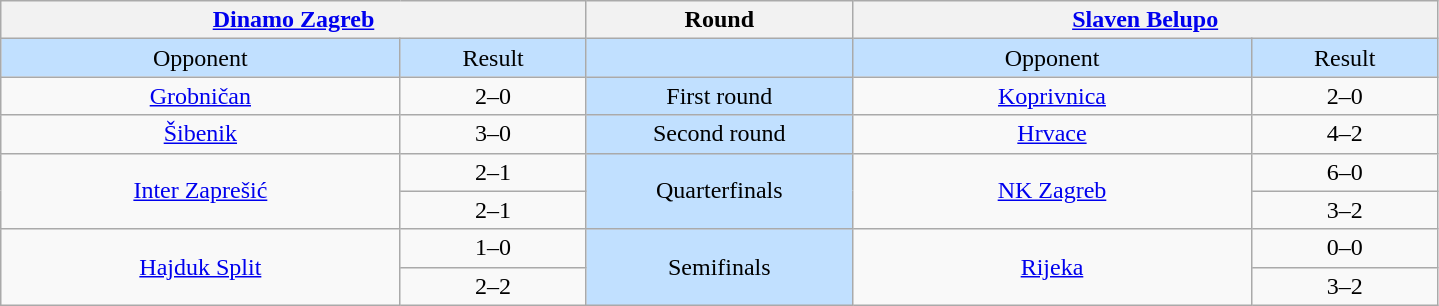<table class="wikitable" style="text-align: center;">
<tr>
<th colspan=2><a href='#'>Dinamo Zagreb</a></th>
<th>Round</th>
<th colspan=2><a href='#'>Slaven Belupo</a></th>
</tr>
<tr bgcolor=#c1e0ff>
<td width=15%>Opponent</td>
<td width=7%>Result</td>
<td width=10%></td>
<td width=15%>Opponent</td>
<td width=7%>Result</td>
</tr>
<tr>
<td rowspan=1 align=center><a href='#'>Grobničan</a></td>
<td>2–0</td>
<td rowspan=1 bgcolor=#c1e0ff>First round</td>
<td rowspan=1 align=center><a href='#'>Koprivnica</a></td>
<td>2–0</td>
</tr>
<tr>
<td rowspan=1 align=center><a href='#'>Šibenik</a></td>
<td>3–0</td>
<td rowspan=1 bgcolor=#c1e0ff>Second round</td>
<td rowspan=1 align=center><a href='#'>Hrvace</a></td>
<td>4–2</td>
</tr>
<tr>
<td rowspan=2 align=center><a href='#'>Inter Zaprešić</a></td>
<td>2–1</td>
<td rowspan=2 bgcolor=#c1e0ff>Quarterfinals</td>
<td rowspan=2 align=center><a href='#'>NK Zagreb</a></td>
<td>6–0</td>
</tr>
<tr>
<td>2–1</td>
<td>3–2</td>
</tr>
<tr>
<td rowspan=2 align=center><a href='#'>Hajduk Split</a></td>
<td>1–0</td>
<td rowspan=2 bgcolor=#c1e0ff>Semifinals</td>
<td rowspan=2 align=center><a href='#'>Rijeka</a></td>
<td>0–0</td>
</tr>
<tr>
<td>2–2</td>
<td>3–2</td>
</tr>
</table>
